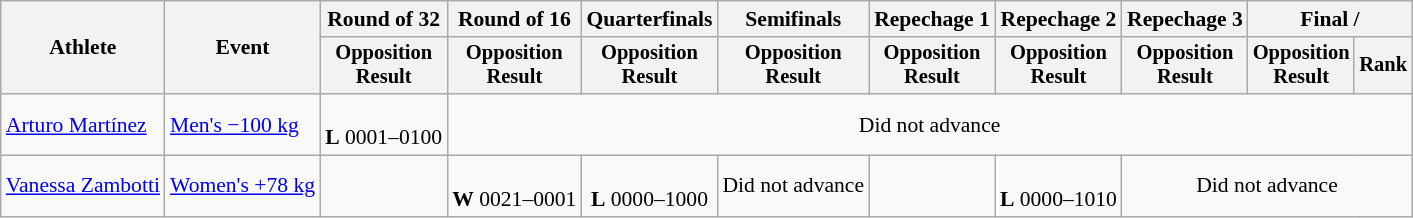<table class="wikitable" style="font-size:90%">
<tr>
<th rowspan="2">Athlete</th>
<th rowspan="2">Event</th>
<th>Round of 32</th>
<th>Round of 16</th>
<th>Quarterfinals</th>
<th>Semifinals</th>
<th>Repechage 1</th>
<th>Repechage 2</th>
<th>Repechage 3</th>
<th colspan=2>Final / </th>
</tr>
<tr style="font-size:95%">
<th>Opposition<br>Result</th>
<th>Opposition<br>Result</th>
<th>Opposition<br>Result</th>
<th>Opposition<br>Result</th>
<th>Opposition<br>Result</th>
<th>Opposition<br>Result</th>
<th>Opposition<br>Result</th>
<th>Opposition<br>Result</th>
<th>Rank</th>
</tr>
<tr align=center>
<td align=left><a href='#'>Arturo Martínez</a></td>
<td align=left><a href='#'>Men's −100 kg</a></td>
<td><br><strong>L</strong> 0001–0100</td>
<td colspan=8>Did not advance</td>
</tr>
<tr align=center>
<td align=left><a href='#'>Vanessa Zambotti</a></td>
<td align=left><a href='#'>Women's +78 kg</a></td>
<td></td>
<td><br><strong>W</strong> 0021–0001</td>
<td><br><strong>L</strong> 0000–1000</td>
<td>Did not advance</td>
<td></td>
<td><br><strong>L</strong> 0000–1010</td>
<td colspan=3>Did not advance</td>
</tr>
</table>
